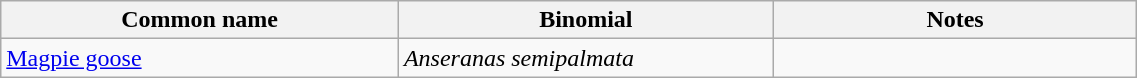<table style="width:60%;" class="wikitable">
<tr>
<th width=35%>Common name</th>
<th width=33%>Binomial</th>
<th width=32%>Notes</th>
</tr>
<tr>
<td><a href='#'>Magpie goose</a></td>
<td><em>Anseranas semipalmata</em></td>
<td></td>
</tr>
</table>
